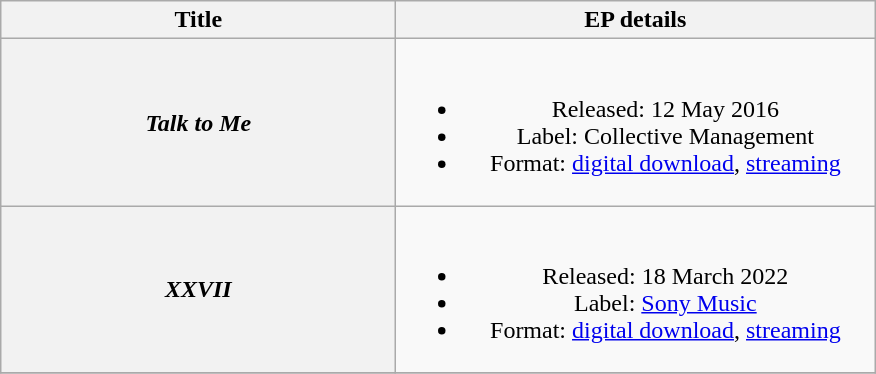<table class="wikitable plainrowheaders" style="text-align:center;">
<tr>
<th scope="col" style="width:16em;">Title</th>
<th scope="col" style="width:19.5em;">EP details</th>
</tr>
<tr>
<th scope="row"><em>Talk to Me</em></th>
<td><br><ul><li>Released: 12 May 2016</li><li>Label: Collective Management</li><li>Format: <a href='#'>digital download</a>, <a href='#'>streaming</a></li></ul></td>
</tr>
<tr>
<th scope="row"><em>XXVII</em></th>
<td><br><ul><li>Released: 18 March 2022</li><li>Label: <a href='#'>Sony Music</a></li><li>Format: <a href='#'>digital download</a>, <a href='#'>streaming</a></li></ul></td>
</tr>
<tr>
</tr>
</table>
